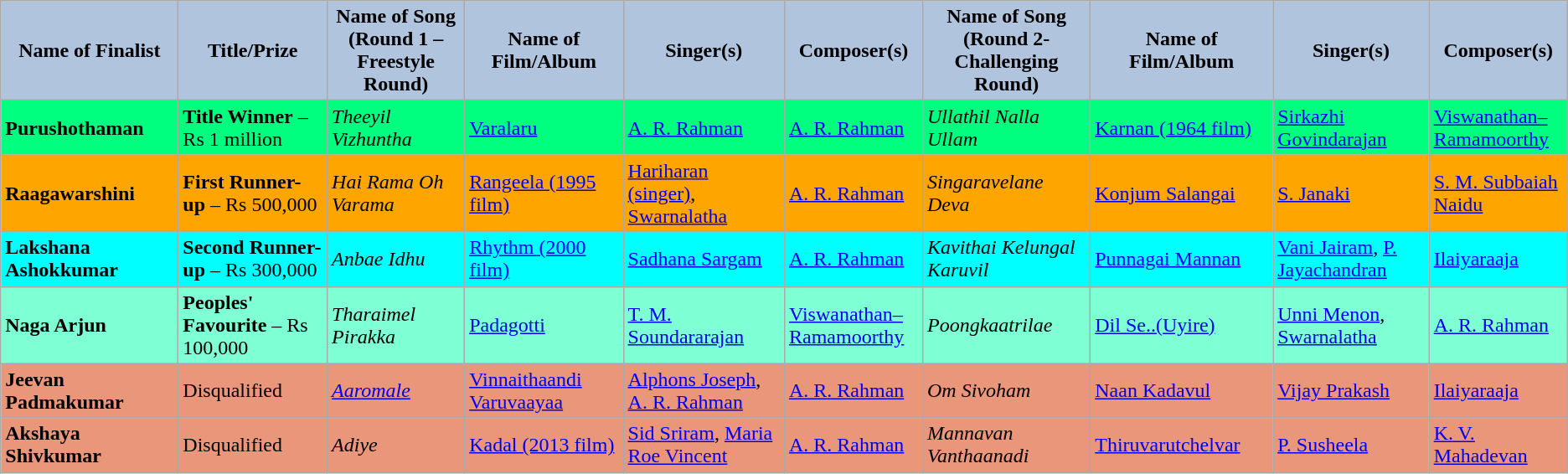<table class="wikitable">
<tr>
<th style="width:150pt; background:LightSteelBlue;">Name of Finalist</th>
<th style="width:150pt; background:LightSteelBlue;">Title/Prize</th>
<th style="width:150pt; background:LightSteelBlue;">Name of Song (Round 1 – Freestyle Round)</th>
<th style="width:150pt; background:LightSteelBlue;">Name of Film/Album</th>
<th style="width:150pt; background:LightSteelBlue;">Singer(s)</th>
<th style="width:100pt; background:LightSteelBlue;">Composer(s)</th>
<th style="width:150pt; background:LightSteelBlue;">Name of Song (Round 2- Challenging Round)</th>
<th style="width:150pt; background:LightSteelBlue;">Name of Film/Album</th>
<th style="width:150pt; background:LightSteelBlue;">Singer(s)</th>
<th style="width:100pt; background:LightSteelBlue;">Composer(s)</th>
</tr>
<tr>
<td bgcolor="#00FF7F"><strong>Purushothaman</strong></td>
<td bgcolor="#00FF7F"><strong>Title Winner</strong> – Rs 1 million</td>
<td bgcolor="#00FF7F"><em>Theeyil Vizhuntha</em></td>
<td bgcolor="#00FF7F"><a href='#'>Varalaru</a></td>
<td bgcolor="#00FF7F"><a href='#'>A. R. Rahman</a></td>
<td bgcolor="#00FF7F"><a href='#'>A. R. Rahman</a></td>
<td bgcolor="#00FF7F"><em>Ullathil Nalla Ullam</em></td>
<td bgcolor="#00FF7F"><a href='#'>Karnan (1964 film)</a></td>
<td bgcolor="#00FF7F"><a href='#'>Sirkazhi Govindarajan</a></td>
<td bgcolor="#00FF7F"><a href='#'>Viswanathan–Ramamoorthy</a></td>
</tr>
<tr>
<td bgcolor="orange"><strong>Raagawarshini</strong></td>
<td bgcolor="orange"><strong>First Runner-up</strong> – Rs 500,000</td>
<td bgcolor="orange"><em>Hai Rama Oh Varama</em></td>
<td bgcolor="orange"><a href='#'>Rangeela (1995 film)</a></td>
<td bgcolor="orange"><a href='#'>Hariharan (singer)</a>, <a href='#'>Swarnalatha</a></td>
<td bgcolor="orange"><a href='#'>A. R. Rahman</a></td>
<td bgcolor="orange"><em>Singaravelane Deva</em></td>
<td bgcolor="orange"><a href='#'>Konjum Salangai</a></td>
<td bgcolor="orange"><a href='#'>S. Janaki</a></td>
<td bgcolor="orange"><a href='#'>S. M. Subbaiah Naidu</a></td>
</tr>
<tr>
<td bgcolor="aqua"><strong>Lakshana Ashokkumar</strong></td>
<td bgcolor="aqua"><strong>Second Runner-up</strong> – Rs 300,000</td>
<td bgcolor="aqua"><em>Anbae Idhu</em></td>
<td bgcolor="aqua"><a href='#'>Rhythm (2000 film)</a></td>
<td bgcolor="aqua"><a href='#'>Sadhana Sargam</a></td>
<td bgcolor="aqua"><a href='#'>A. R. Rahman</a></td>
<td bgcolor="aqua"><em>Kavithai Kelungal Karuvil</em></td>
<td bgcolor="aqua"><a href='#'>Punnagai Mannan</a></td>
<td bgcolor="aqua"><a href='#'>Vani Jairam</a>, <a href='#'>P. Jayachandran</a></td>
<td bgcolor="aqua"><a href='#'>Ilaiyaraaja</a></td>
</tr>
<tr>
<td bgcolor="aquamarine"><strong>Naga Arjun</strong></td>
<td bgcolor="aquamarine"><strong>Peoples' Favourite</strong> – Rs 100,000</td>
<td bgcolor="aquamarine"><em>Tharaimel Pirakka</em></td>
<td bgcolor="aquamarine"><a href='#'>Padagotti</a></td>
<td bgcolor="aquamarine"><a href='#'>T. M. Soundararajan</a></td>
<td bgcolor="aquamarine"><a href='#'>Viswanathan–Ramamoorthy</a></td>
<td bgcolor="aquamarine"><em>Poongkaatrilae</em></td>
<td bgcolor="aquamarine"><a href='#'>Dil Se..(Uyire)</a></td>
<td bgcolor="aquamarine"><a href='#'>Unni Menon</a>, <a href='#'>Swarnalatha</a></td>
<td bgcolor="aquamarine"><a href='#'>A. R. Rahman</a></td>
</tr>
<tr>
<td bgcolor="darksalmon"><strong>Jeevan Padmakumar</strong></td>
<td bgcolor="darksalmon">Disqualified</td>
<td bgcolor="darksalmon"><em><a href='#'>Aaromale</a></em></td>
<td bgcolor="darksalmon"><a href='#'>Vinnaithaandi Varuvaayaa</a></td>
<td bgcolor="darksalmon"><a href='#'>Alphons Joseph</a>, <a href='#'>A. R. Rahman</a></td>
<td bgcolor="darksalmon"><a href='#'>A. R. Rahman</a></td>
<td bgcolor="darksalmon"><em>Om Sivoham</em></td>
<td bgcolor="darksalmon"><a href='#'>Naan Kadavul</a></td>
<td bgcolor="darksalmon"><a href='#'>Vijay Prakash</a></td>
<td bgcolor="darksalmon"><a href='#'>Ilaiyaraaja</a></td>
</tr>
<tr>
<td bgcolor="darksalmon"><strong>Akshaya Shivkumar</strong></td>
<td bgcolor="darksalmon">Disqualified</td>
<td bgcolor="darksalmon"><em>Adiye</em></td>
<td bgcolor="darksalmon"><a href='#'>Kadal (2013 film)</a></td>
<td bgcolor="darksalmon"><a href='#'>Sid Sriram</a>, <a href='#'>Maria Roe Vincent</a></td>
<td bgcolor="darksalmon"><a href='#'>A. R. Rahman</a></td>
<td bgcolor="darksalmon"><em>Mannavan Vanthaanadi</em></td>
<td bgcolor="darksalmon"><a href='#'>Thiruvarutchelvar</a></td>
<td bgcolor="darksalmon"><a href='#'>P. Susheela</a></td>
<td bgcolor="darksalmon"><a href='#'>K. V. Mahadevan</a></td>
</tr>
</table>
